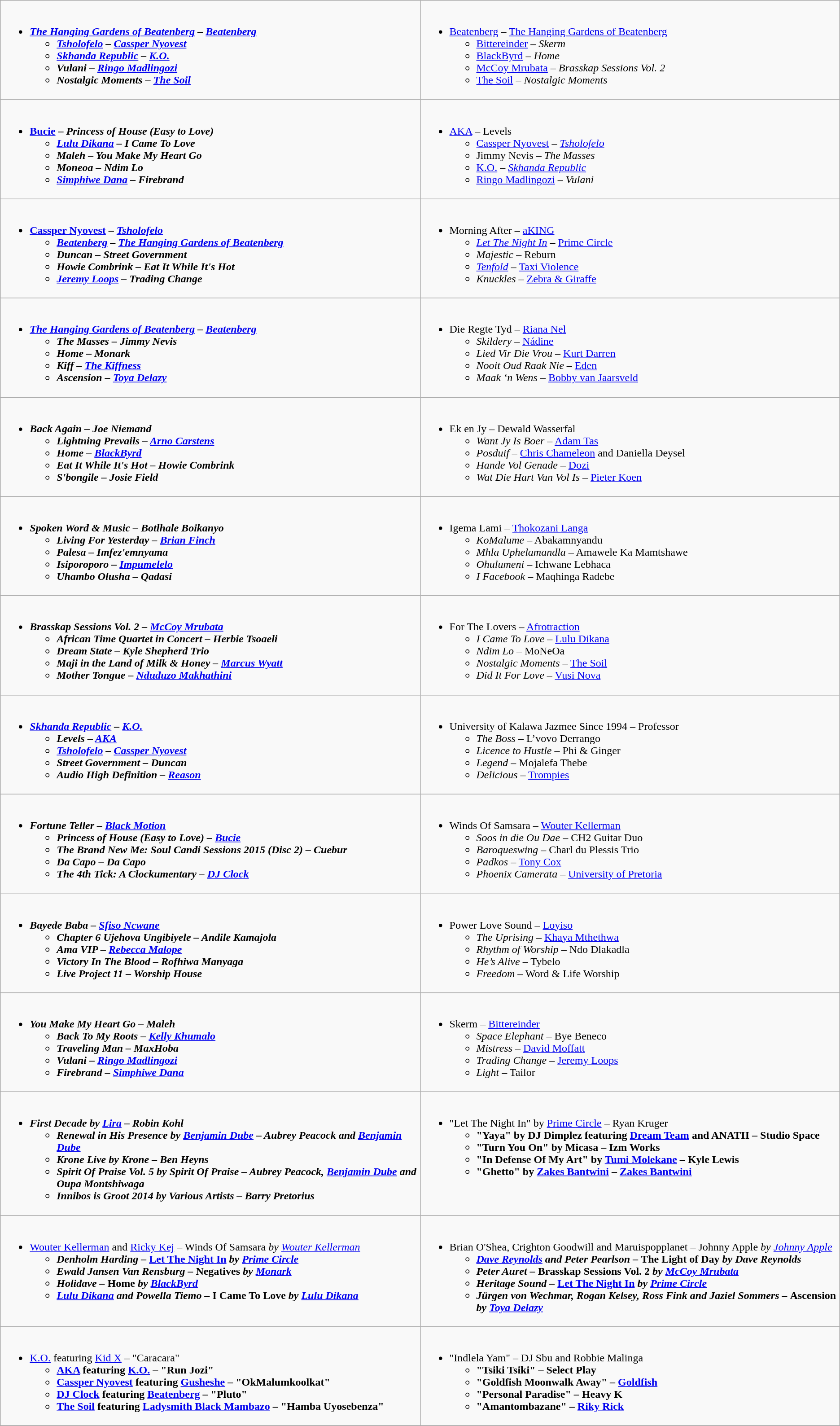<table class=wikitable>
<tr>
<td valign="top" width="50%"><br><ul><li><strong><em><a href='#'>The Hanging Gardens of Beatenberg</a><em> – <a href='#'>Beatenberg</a><strong><ul><li></em><a href='#'>Tsholofelo</a><em> – <a href='#'>Cassper Nyovest</a></li><li></em><a href='#'>Skhanda Republic</a><em> – <a href='#'>K.O.</a></li><li></em>Vulani<em> – <a href='#'>Ringo Madlingozi</a></li><li></em>Nostalgic Moments<em> – <a href='#'>The Soil</a></li></ul></li></ul></td>
<td valign="top" width="50%"><br><ul><li></strong><a href='#'>Beatenberg</a> – </em><a href='#'>The Hanging Gardens of Beatenberg</a></em></strong><ul><li><a href='#'>Bittereinder</a> – <em>Skerm</em></li><li><a href='#'>BlackByrd</a> – <em>Home</em></li><li><a href='#'>McCoy Mrubata</a> – <em>Brasskap Sessions Vol. 2</em></li><li><a href='#'>The Soil</a> – <em>Nostalgic Moments</em></li></ul></li></ul></td>
</tr>
<tr>
<td valign="top" width="50%"><br><ul><li><strong><a href='#'>Bucie</a> – <em>Princess of House (Easy to Love)<strong><em><ul><li><a href='#'>Lulu Dikana</a> – </em>I Came To Love<em></li><li>Maleh – </em>You Make My Heart Go<em></li><li>Moneoa – </em>Ndim Lo<em></li><li><a href='#'>Simphiwe Dana</a> – </em>Firebrand<em></li></ul></li></ul></td>
<td valign="top" width="50%"><br><ul><li></strong><a href='#'>AKA</a> – </em>Levels</em></strong><ul><li><a href='#'>Cassper Nyovest</a> – <em><a href='#'>Tsholofelo</a></em></li><li>Jimmy Nevis – <em>The Masses</em></li><li><a href='#'>K.O.</a> – <em><a href='#'>Skhanda Republic</a></em></li><li><a href='#'>Ringo Madlingozi</a> – <em>Vulani</em></li></ul></li></ul></td>
</tr>
<tr>
<td valign="top" width="50%"><br><ul><li><strong><a href='#'>Cassper Nyovest</a> – <em><a href='#'>Tsholofelo</a><strong><em><ul><li><a href='#'>Beatenberg</a> – </em><a href='#'>The Hanging Gardens of Beatenberg</a><em></li><li>Duncan – </em>Street Government<em></li><li>Howie Combrink – </em>Eat It While It's Hot<em></li><li><a href='#'>Jeremy Loops</a> – </em>Trading Change<em></li></ul></li></ul></td>
<td valign="top" width="50%"><br><ul><li></em></strong>Morning After</em> – <a href='#'>aKING</a></strong><ul><li><em><a href='#'>Let The Night In</a></em> – <a href='#'>Prime Circle</a></li><li><em>Majestic</em> – Reburn</li><li><em><a href='#'>Tenfold</a></em> – <a href='#'>Taxi Violence</a></li><li><em>Knuckles</em> – <a href='#'>Zebra & Giraffe</a></li></ul></li></ul></td>
</tr>
<tr>
<td valign="top" width="50%"><br><ul><li><strong><em><a href='#'>The Hanging Gardens of Beatenberg</a><em> – <a href='#'>Beatenberg</a><strong><ul><li></em>The Masses<em> – Jimmy Nevis</li><li></em>Home<em> – Monark</li><li></em>Kiff<em> – <a href='#'>The Kiffness</a></li><li></em>Ascension<em> – <a href='#'>Toya Delazy</a></li></ul></li></ul></td>
<td valign="top" width="50%"><br><ul><li></em></strong>Die Regte Tyd</em> – <a href='#'>Riana Nel</a></strong><ul><li><em>Skildery</em> – <a href='#'>Nádine</a></li><li><em>Lied Vir Die Vrou</em> – <a href='#'>Kurt Darren</a></li><li><em>Nooit Oud Raak Nie</em> – <a href='#'>Eden</a></li><li><em>Maak ‘n Wens</em> – <a href='#'>Bobby van Jaarsveld</a></li></ul></li></ul></td>
</tr>
<tr>
<td valign="top" width="50%"><br><ul><li><strong><em>Back Again<em> – Joe Niemand<strong><ul><li></em>Lightning Prevails<em> – <a href='#'>Arno Carstens</a></li><li></em>Home<em> – <a href='#'>BlackByrd</a></li><li></em>Eat It While It's Hot<em> – Howie Combrink</li><li></em>S'bongile<em> – Josie Field</li></ul></li></ul></td>
<td valign="top" width="50%"><br><ul><li></em></strong>Ek en Jy</em> – Dewald Wasserfal</strong><ul><li><em>Want Jy Is Boer</em> – <a href='#'>Adam Tas</a></li><li><em>Posduif</em> – <a href='#'>Chris Chameleon</a> and Daniella Deysel</li><li><em>Hande Vol Genade</em> – <a href='#'>Dozi</a></li><li><em>Wat Die Hart Van Vol Is</em> – <a href='#'>Pieter Koen</a></li></ul></li></ul></td>
</tr>
<tr>
<td valign="top" width="50%"><br><ul><li><strong><em>Spoken Word & Music<em> – Botlhale Boikanyo<strong><ul><li></em>Living For Yesterday<em> – <a href='#'>Brian Finch</a></li><li></em>Palesa<em> – Imfez'emnyama</li><li></em>Isiporoporo<em> – <a href='#'>Impumelelo</a></li><li></em>Uhambo Olusha<em> – Qadasi</li></ul></li></ul></td>
<td valign="top" width="50%"><br><ul><li></em></strong>Igema Lami</em> – <a href='#'>Thokozani Langa</a></strong><ul><li><em>KoMalume</em> – Abakamnyandu</li><li><em>Mhla Uphelamandla</em> – Amawele Ka Mamtshawe</li><li><em>Ohulumeni</em> – Ichwane Lebhaca</li><li><em>I Facebook</em> – Maqhinga Radebe</li></ul></li></ul></td>
</tr>
<tr>
<td valign="top" width="50%"><br><ul><li><strong><em>Brasskap Sessions Vol. 2<em> – <a href='#'>McCoy Mrubata</a><strong><ul><li></em>African Time Quartet in Concert<em> – Herbie Tsoaeli</li><li></em>Dream State<em> – Kyle Shepherd Trio</li><li></em>Maji in the Land of Milk & Honey<em> – <a href='#'>Marcus Wyatt</a></li><li></em>Mother Tongue<em> – <a href='#'>Nduduzo Makhathini</a></li></ul></li></ul></td>
<td valign="top" width="50%"><br><ul><li></em></strong>For The Lovers</em> – <a href='#'>Afrotraction</a></strong><ul><li><em>I Came To Love</em> – <a href='#'>Lulu Dikana</a></li><li><em>Ndim Lo</em> – MoNeOa</li><li><em>Nostalgic Moments</em> – <a href='#'>The Soil</a></li><li><em>Did It For Love</em> – <a href='#'>Vusi Nova</a></li></ul></li></ul></td>
</tr>
<tr>
<td valign="top" width="50%"><br><ul><li><strong><em><a href='#'>Skhanda Republic</a><em> – <a href='#'>K.O.</a><strong><ul><li></em>Levels<em> – <a href='#'>AKA</a></li><li></em><a href='#'>Tsholofelo</a><em> – <a href='#'>Cassper Nyovest</a></li><li></em>Street Government<em> – Duncan</li><li></em>Audio High Definition<em> – <a href='#'>Reason</a></li></ul></li></ul></td>
<td valign="top" width="50%"><br><ul><li></em></strong>University of Kalawa Jazmee Since 1994</em> – Professor</strong><ul><li><em>The Boss</em> – L’vovo Derrango</li><li><em>Licence to Hustle</em> – Phi & Ginger</li><li><em>Legend</em> – Mojalefa Thebe</li><li><em>Delicious</em> – <a href='#'>Trompies</a></li></ul></li></ul></td>
</tr>
<tr>
<td valign="top" width="50%"><br><ul><li><strong><em>Fortune Teller<em> – <a href='#'>Black Motion</a><strong><ul><li></em>Princess of House (Easy to Love)<em> – <a href='#'>Bucie</a></li><li></em>The Brand New Me: Soul Candi Sessions 2015 (Disc 2)<em> – Cuebur</li><li></em>Da Capo<em> – Da Capo</li><li></em>The 4th Tick: A Clockumentary<em> – <a href='#'>DJ Clock</a></li></ul></li></ul></td>
<td valign="top" width="50%"><br><ul><li></em></strong>Winds Of Samsara</em> – <a href='#'>Wouter Kellerman</a></strong><ul><li><em>Soos in die Ou Dae</em> – CH2 Guitar Duo</li><li><em>Baroqueswing</em> – Charl du Plessis Trio</li><li><em>Padkos</em> – <a href='#'>Tony Cox</a></li><li><em>Phoenix Camerata</em> – <a href='#'>University of Pretoria</a></li></ul></li></ul></td>
</tr>
<tr>
<td valign="top" width="50%"><br><ul><li><strong><em>Bayede Baba<em> – <a href='#'>Sfiso Ncwane</a><strong><ul><li></em>Chapter 6 Ujehova Ungibiyele<em> – Andile Kamajola</li><li></em>Ama VIP<em> – <a href='#'>Rebecca Malope</a></li><li></em>Victory In The Blood<em> – Rofhiwa Manyaga</li><li></em>Live Project 11<em> – Worship House</li></ul></li></ul></td>
<td valign="top" width="50%"><br><ul><li></em></strong>Power Love Sound</em> – <a href='#'>Loyiso</a></strong><ul><li><em>The Uprising</em> – <a href='#'>Khaya Mthethwa</a></li><li><em>Rhythm of Worship</em> – Ndo Dlakadla</li><li><em>He’s Alive</em> – Tybelo</li><li><em>Freedom</em> – Word & Life Worship</li></ul></li></ul></td>
</tr>
<tr>
<td valign="top" width="50%"><br><ul><li><strong><em>You Make My Heart Go<em> – Maleh<strong><ul><li></em>Back To My Roots<em> – <a href='#'>Kelly Khumalo</a></li><li></em>Traveling Man<em> – MaxHoba</li><li></em>Vulani<em> – <a href='#'>Ringo Madlingozi</a></li><li></em>Firebrand<em> – <a href='#'>Simphiwe Dana</a></li></ul></li></ul></td>
<td valign="top" width="50%"><br><ul><li></em></strong>Skerm</em> – <a href='#'>Bittereinder</a></strong><ul><li><em>Space Elephant</em> – Bye Beneco</li><li><em>Mistress</em> – <a href='#'>David Moffatt</a></li><li><em>Trading Change</em> – <a href='#'>Jeremy Loops</a></li><li><em>Light</em> – Tailor</li></ul></li></ul></td>
</tr>
<tr>
<td valign="top" width="50%"><br><ul><li><strong><em>First Decade<em> by <a href='#'>Lira</a> – Robin Kohl<strong><ul><li></em>Renewal in His Presence<em> by <a href='#'>Benjamin Dube</a> – Aubrey Peacock and <a href='#'>Benjamin Dube</a></li><li></em>Krone Live<em> by Krone – Ben Heyns</li><li></em>Spirit Of Praise Vol. 5<em> by Spirit Of Praise – Aubrey Peacock, <a href='#'>Benjamin Dube</a> and Oupa Montshiwaga</li><li></em>Innibos is Groot 2014<em> by Various Artists – Barry Pretorius</li></ul></li></ul></td>
<td valign="top" width="50%"><br><ul><li></strong>"Let The Night In" by <a href='#'>Prime Circle</a> – Ryan Kruger<strong><ul><li>"Yaya" by DJ Dimplez featuring <a href='#'>Dream Team</a> and ANATII – Studio Space</li><li>"Turn You On" by Micasa – Izm Works</li><li>"In Defense Of My Art" by <a href='#'>Tumi Molekane</a> – Kyle Lewis</li><li>"Ghetto" by <a href='#'>Zakes Bantwini</a> – <a href='#'>Zakes Bantwini</a></li></ul></li></ul></td>
</tr>
<tr>
<td valign="top" width="50%"><br><ul><li></strong><a href='#'>Wouter Kellerman</a> and <a href='#'>Ricky Kej</a> – </em>Winds Of Samsara<em> by <a href='#'>Wouter Kellerman</a><strong><ul><li>Denholm Harding – </em><a href='#'>Let The Night In</a><em> by <a href='#'>Prime Circle</a></li><li>Ewald Jansen Van Rensburg – </em>Negatives<em> by <a href='#'>Monark</a></li><li>Holidave – </em>Home<em> by <a href='#'>BlackByrd</a></li><li><a href='#'>Lulu Dikana</a> and Powella Tiemo – </em>I Came To Love<em> by <a href='#'>Lulu Dikana</a></li></ul></li></ul></td>
<td valign="top" width="50%"><br><ul><li></strong>Brian O'Shea, Crighton Goodwill and Maruispopplanet – </em>Johnny Apple<em> by <a href='#'>Johnny Apple</a><strong><ul><li><a href='#'>Dave Reynolds</a> and Peter Pearlson – </em>The Light of Day<em> by Dave Reynolds</li><li>Peter Auret – </em>Brasskap Sessions Vol. 2<em> by <a href='#'>McCoy Mrubata</a></li><li>Heritage Sound – </em><a href='#'>Let The Night In</a><em> by <a href='#'>Prime Circle</a></li><li>Jürgen von Wechmar, Rogan Kelsey, Ross Fink and Jaziel Sommers – </em>Ascension<em> by <a href='#'>Toya Delazy</a></li></ul></li></ul></td>
</tr>
<tr>
<td valign="top" width="50%"><br><ul><li></strong><a href='#'>K.O.</a> featuring <a href='#'>Kid X</a> – "Caracara"<strong><ul><li><a href='#'>AKA</a> featuring <a href='#'>K.O.</a> – "Run Jozi"</li><li><a href='#'>Cassper Nyovest</a> featuring <a href='#'>Gusheshe</a> – "OkMalumkoolkat"</li><li><a href='#'>DJ Clock</a> featuring <a href='#'>Beatenberg</a> – "Pluto"</li><li><a href='#'>The Soil</a> featuring <a href='#'>Ladysmith Black Mambazo</a> – "Hamba Uyosebenza"</li></ul></li></ul></td>
<td valign="top" width="50%"><br><ul><li></strong>"Indlela Yam" – DJ Sbu and Robbie Malinga<strong><ul><li>"Tsiki Tsiki" – Select Play</li><li>"Goldfish Moonwalk Away" – <a href='#'>Goldfish</a></li><li>"Personal Paradise" – Heavy K</li><li>"Amantombazane" – <a href='#'>Riky Rick</a></li></ul></li></ul></td>
</tr>
<tr>
</tr>
</table>
